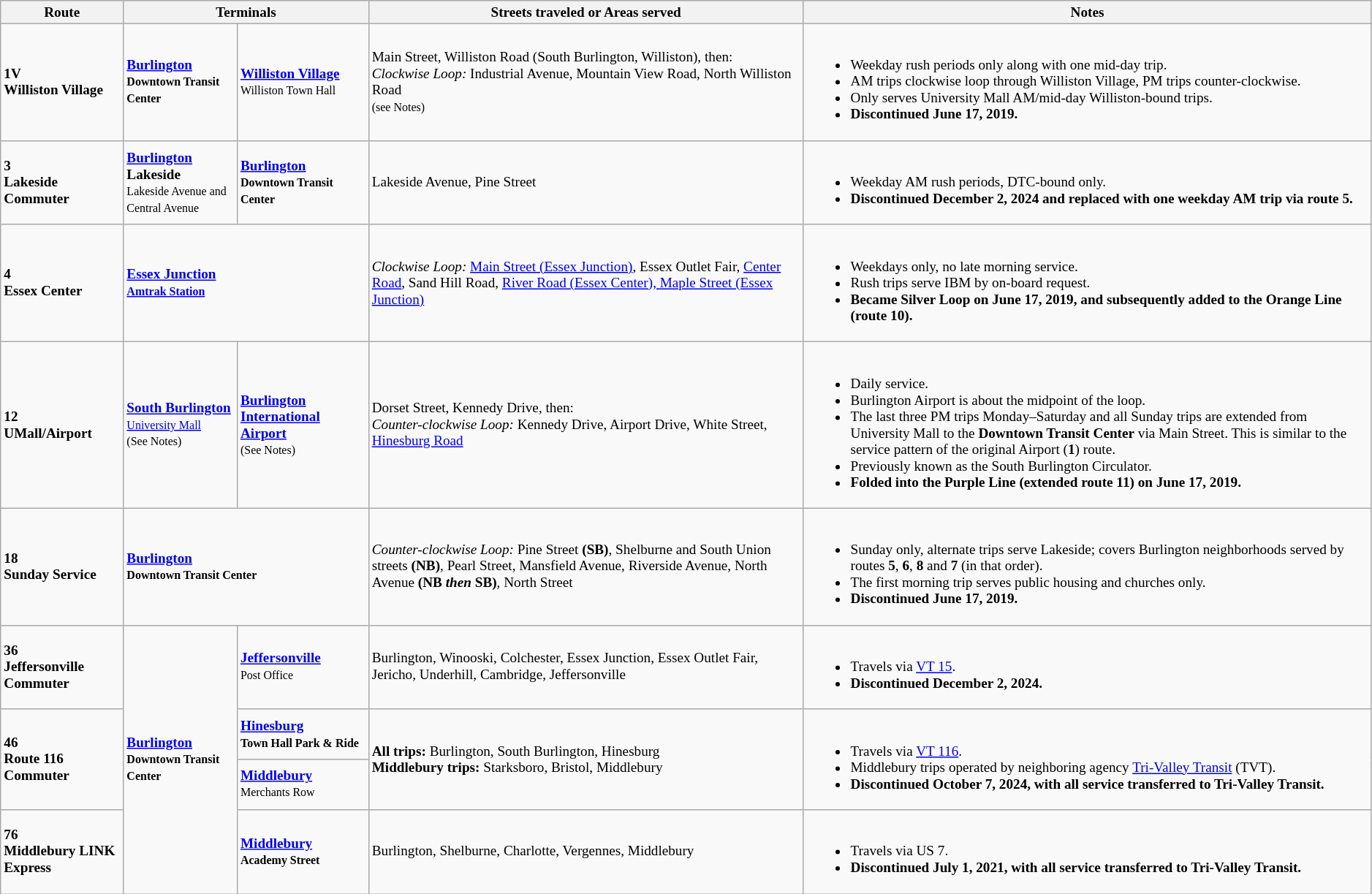<table class=wikitable style="font-size: 80%;" |>
<tr>
<th><strong>Route</strong></th>
<th colspan="2"><strong>Terminals</strong></th>
<th><strong>Streets traveled</strong> or <strong>Areas served</strong></th>
<th><strong>Notes</strong></th>
</tr>
<tr>
<td><strong>1V</strong><br><strong>Williston Village</strong></td>
<td><strong><a href='#'>Burlington</a><br><small>Downtown Transit Center</small></strong></td>
<td><strong><a href='#'>Williston Village</a></strong><br><small>Williston Town Hall</small></td>
<td>Main Street, Williston Road (South Burlington, Williston), then:<br><em>Clockwise Loop:</em> Industrial Avenue, Mountain View Road, North Williston Road<br><small>(see Notes)</small></td>
<td><br><ul><li>Weekday rush periods only along with one mid-day trip.</li><li>AM trips clockwise loop through Williston Village, PM trips counter-clockwise.</li><li>Only serves University Mall AM/mid-day Williston-bound trips.</li><li><strong>Discontinued June 17, 2019.</strong></li></ul></td>
</tr>
<tr>
<td><strong>3</strong><br><strong>Lakeside Commuter</strong></td>
<td><strong><a href='#'>Burlington</a><br>Lakeside</strong><br><small>Lakeside Avenue and Central Avenue</small></td>
<td><strong><a href='#'>Burlington</a><br><small>Downtown Transit Center</small></strong></td>
<td>Lakeside Avenue, Pine Street</td>
<td><br><ul><li>Weekday AM rush periods, DTC-bound only.</li><li><strong>Discontinued December 2, 2024 and replaced with one weekday AM trip via route 5.</strong></li></ul></td>
</tr>
<tr>
<td><strong>4</strong><br><strong>Essex Center</strong></td>
<td colspan="2"><strong><a href='#'>Essex Junction</a></strong><br><small><strong><a href='#'>Amtrak Station</a></strong></small></td>
<td><em>Clockwise Loop:</em> <a href='#'>Main Street (Essex Junction)</a>, Essex Outlet Fair, <a href='#'>Center Road</a>, Sand Hill Road, <a href='#'>River Road (Essex Center), Maple Street (Essex Junction)</a></td>
<td><br><ul><li>Weekdays only, no late morning service.</li><li>Rush trips serve IBM by on-board request.</li><li><strong>Became Silver Loop on June 17, 2019, and subsequently added to the Orange Line (route 10).</strong></li></ul></td>
</tr>
<tr>
<td><strong>12</strong><br><strong>UMall/Airport</strong></td>
<td><strong><a href='#'>South Burlington</a></strong><br><small><a href='#'>University Mall</a><br>(See Notes)</small></td>
<td><strong><a href='#'>Burlington International Airport</a></strong><br><small>(See Notes)</small></td>
<td>Dorset Street, Kennedy Drive, then:<br><em>Counter-clockwise Loop:</em> Kennedy Drive, Airport Drive, White Street, <a href='#'>Hinesburg Road</a></td>
<td><br><ul><li>Daily service.</li><li>Burlington Airport is about the midpoint of the loop.</li><li>The last three PM trips Monday–Saturday and all Sunday trips are extended from University Mall to the <strong>Downtown Transit Center</strong> via Main Street. This is similar to the service pattern of the original Airport (<strong>1</strong>) route.</li><li>Previously known as the South Burlington Circulator.</li><li><strong>Folded into the Purple Line (extended route 11) on June 17, 2019.</strong></li></ul></td>
</tr>
<tr>
<td><strong>18</strong><br><strong>Sunday Service</strong></td>
<td colspan="2"><strong><a href='#'>Burlington</a><br><small>Downtown Transit Center</small></strong></td>
<td><em>Counter-clockwise Loop:</em> Pine Street <strong>(SB)</strong>, Shelburne and South Union streets <strong>(NB)</strong>, Pearl Street, Mansfield Avenue, Riverside Avenue, North Avenue <strong>(NB <em>then</em> SB)</strong>, North Street</td>
<td><br><ul><li>Sunday only, alternate trips serve Lakeside; covers Burlington neighborhoods served by routes <strong>5</strong>, <strong>6</strong>, <strong>8</strong> and <strong>7</strong> (in that order).</li><li>The first morning trip serves public housing and churches only.</li><li><strong>Discontinued June 17, 2019.</strong></li></ul></td>
</tr>
<tr>
<td><strong>36</strong><br><strong>Jeffersonville<br>Commuter</strong></td>
<td rowspan=4><strong><a href='#'>Burlington</a></strong><br><small><strong>Downtown Transit Center</strong></small></td>
<td><strong><a href='#'>Jeffersonville</a></strong><br><small>Post Office</small></td>
<td>Burlington, Winooski, Colchester, Essex Junction, Essex Outlet Fair, Jericho, Underhill, Cambridge, Jeffersonville</td>
<td><br><ul><li>Travels via <a href='#'>VT 15</a>.</li><li><strong>Discontinued December 2, 2024.</strong></li></ul></td>
</tr>
<tr>
<td rowspan="2"><strong>46</strong><br><strong>Route 116 Commuter</strong></td>
<td><strong><a href='#'>Hinesburg</a></strong><br><small><strong>Town Hall Park & Ride</strong></small></td>
<td rowspan="2"><strong>All trips:</strong> Burlington, South Burlington, Hinesburg<br><strong>Middlebury trips:</strong> Starksboro, Bristol, Middlebury</td>
<td rowspan="2"><br><ul><li>Travels via <a href='#'>VT 116</a>.</li><li>Middlebury trips operated by neighboring agency <a href='#'>Tri-Valley Transit</a> (TVT).</li><li><strong>Discontinued October 7, 2024, with all service transferred to Tri-Valley Transit.</strong></li></ul></td>
</tr>
<tr>
<td><strong><a href='#'>Middlebury</a></strong><br><small>Merchants Row</small></td>
</tr>
<tr>
<td><strong>76</strong><br><strong>Middlebury</strong>
<strong>LINK Express</strong></td>
<td><strong><a href='#'>Middlebury</a><br><small>Academy Street</small></strong></td>
<td>Burlington, Shelburne, Charlotte, Vergennes, Middlebury</td>
<td><br><ul><li>Travels via US 7.</li><li><strong>Discontinued July 1, 2021, with all service transferred to Tri-Valley Transit.</strong></li></ul></td>
</tr>
</table>
